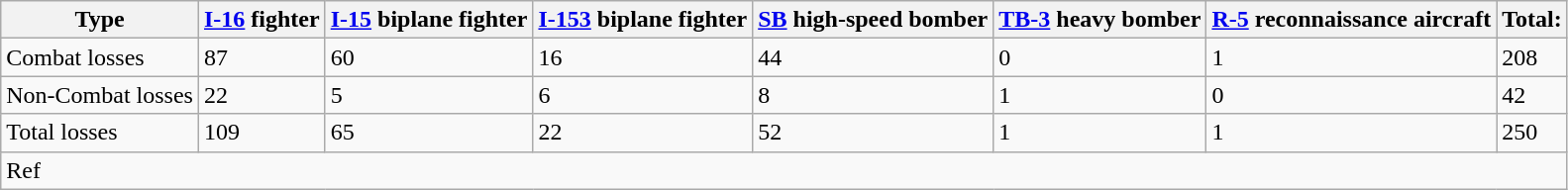<table class="wikitable">
<tr>
<th>Type</th>
<th><a href='#'>I-16</a> fighter</th>
<th><a href='#'>I-15</a> biplane fighter</th>
<th><a href='#'>I-153</a> biplane fighter</th>
<th><a href='#'>SB</a> high-speed bomber</th>
<th><a href='#'>TB-3</a> heavy bomber</th>
<th><a href='#'>R-5</a> reconnaissance aircraft</th>
<th>Total:</th>
</tr>
<tr>
<td>Combat losses</td>
<td>87</td>
<td>60</td>
<td>16</td>
<td>44</td>
<td>0</td>
<td>1</td>
<td>208</td>
</tr>
<tr>
<td>Non-Combat losses</td>
<td>22</td>
<td>5</td>
<td>6</td>
<td>8</td>
<td>1</td>
<td>0</td>
<td>42</td>
</tr>
<tr>
<td>Total losses</td>
<td>109</td>
<td>65</td>
<td>22</td>
<td>52</td>
<td>1</td>
<td>1</td>
<td>250</td>
</tr>
<tr>
<td colspan=8>Ref</td>
</tr>
</table>
